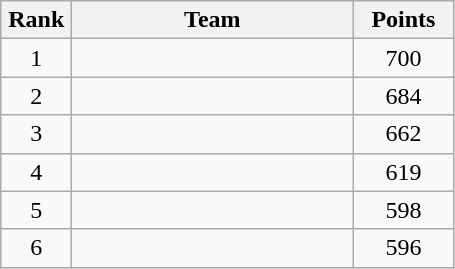<table class="wikitable" style="text-align:center;">
<tr>
<th width=40>Rank</th>
<th width=180>Team</th>
<th width=60>Points</th>
</tr>
<tr>
<td>1</td>
<td align=left></td>
<td>700</td>
</tr>
<tr>
<td>2</td>
<td align=left></td>
<td>684</td>
</tr>
<tr>
<td>3</td>
<td align=left></td>
<td>662</td>
</tr>
<tr>
<td>4</td>
<td align=left></td>
<td>619</td>
</tr>
<tr>
<td>5</td>
<td align=left></td>
<td>598</td>
</tr>
<tr>
<td>6</td>
<td align=left></td>
<td>596</td>
</tr>
</table>
